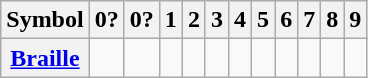<table class="wikitable" style="text-align:center">
<tr>
<th>Symbol</th>
<th>0?</th>
<th>0?</th>
<th>1</th>
<th>2</th>
<th>3</th>
<th>4</th>
<th>5</th>
<th>6</th>
<th>7</th>
<th>8</th>
<th>9</th>
</tr>
<tr>
<th><a href='#'>Braille</a></th>
<td></td>
<td></td>
<td></td>
<td></td>
<td></td>
<td></td>
<td></td>
<td></td>
<td></td>
<td></td>
<td></td>
</tr>
</table>
